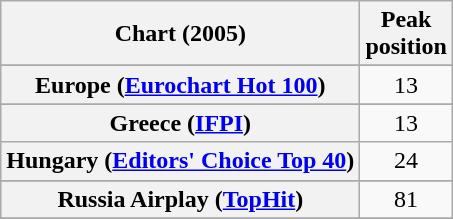<table class="wikitable sortable plainrowheaders" style="text-align:center">
<tr>
<th scope="col">Chart (2005)</th>
<th scope="col">Peak<br>position</th>
</tr>
<tr>
</tr>
<tr>
</tr>
<tr>
</tr>
<tr>
</tr>
<tr>
</tr>
<tr>
</tr>
<tr>
</tr>
<tr>
</tr>
<tr>
<th scope="row">Europe (<a href='#'>Eurochart Hot 100</a>)</th>
<td>13</td>
</tr>
<tr>
</tr>
<tr>
</tr>
<tr>
<th scope="row">Greece (<a href='#'>IFPI</a>)</th>
<td>13</td>
</tr>
<tr>
<th scope="row">Hungary (<a href='#'>Editors' Choice Top 40</a>)</th>
<td>24</td>
</tr>
<tr>
</tr>
<tr>
</tr>
<tr>
</tr>
<tr>
</tr>
<tr>
</tr>
<tr>
<th scope="row">Russia Airplay (<a href='#'>TopHit</a>)</th>
<td>81</td>
</tr>
<tr>
</tr>
<tr>
</tr>
<tr>
</tr>
<tr>
</tr>
<tr>
</tr>
</table>
